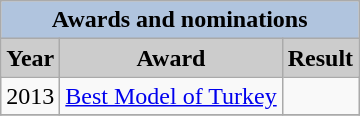<table class="wikitable">
<tr>
<th colspan=5 style="background:LightSteelBlue">Awards and nominations</th>
</tr>
<tr>
<th style="background:#CCCCCC">Year</th>
<th style="background:#CCCCCC">Award</th>
<th style="background:#CCCCCC">Result</th>
</tr>
<tr>
<td>2013</td>
<td><a href='#'>Best Model of Turkey</a></td>
<td></td>
</tr>
<tr>
</tr>
</table>
